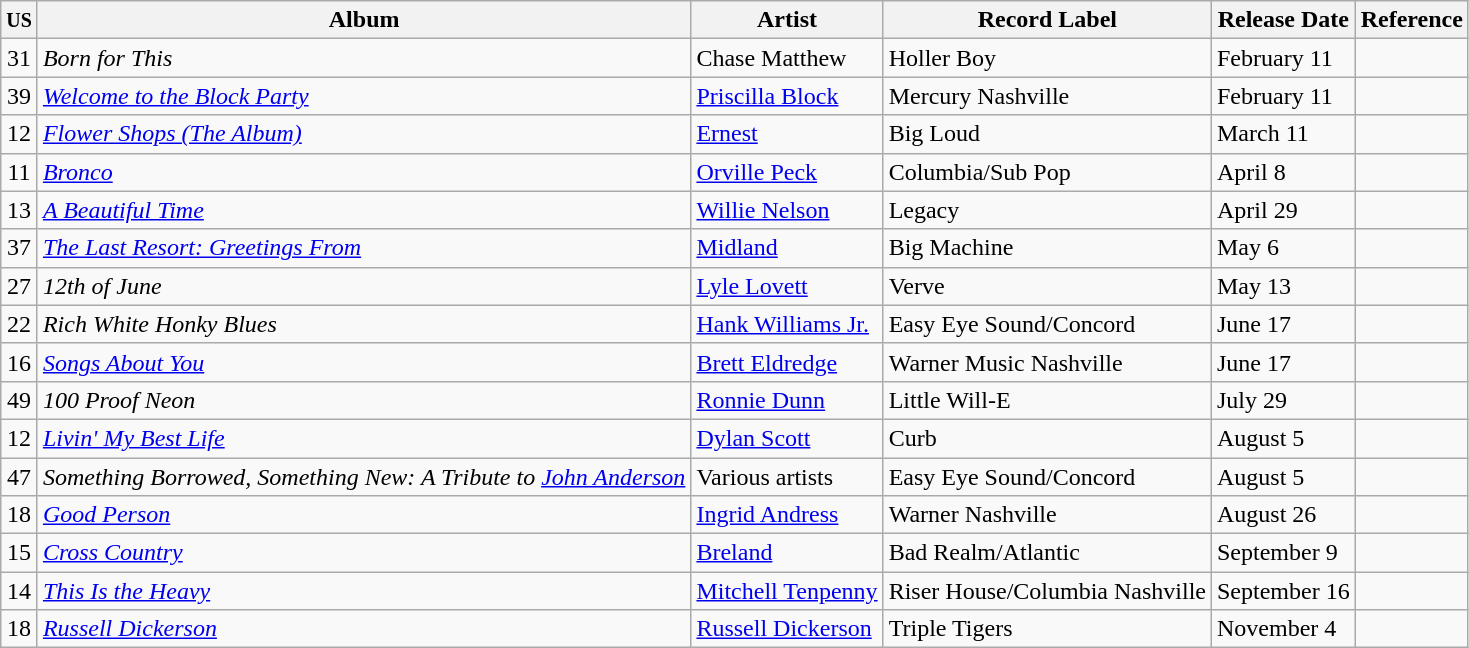<table class="wikitable sortable">
<tr>
<th width=><small>US</small></th>
<th>Album</th>
<th>Artist</th>
<th>Record Label</th>
<th>Release Date</th>
<th>Reference</th>
</tr>
<tr>
<td style="text-align:center;">31</td>
<td><em>Born for This</em></td>
<td>Chase Matthew</td>
<td>Holler Boy</td>
<td>February 11</td>
<td></td>
</tr>
<tr>
<td style="text-align:center;">39</td>
<td><em><a href='#'>Welcome to the Block Party</a></em></td>
<td><a href='#'>Priscilla Block</a></td>
<td>Mercury Nashville</td>
<td>February 11</td>
<td></td>
</tr>
<tr>
<td style="text-align:center;">12</td>
<td><em><a href='#'>Flower Shops (The Album)</a></em></td>
<td><a href='#'>Ernest</a></td>
<td>Big Loud</td>
<td>March 11</td>
<td></td>
</tr>
<tr>
<td style="text-align:center;">11</td>
<td><em><a href='#'>Bronco</a></em></td>
<td><a href='#'>Orville Peck</a></td>
<td>Columbia/Sub Pop</td>
<td>April 8</td>
<td></td>
</tr>
<tr>
<td style="text-align:center;">13</td>
<td><em><a href='#'>A Beautiful Time</a></em></td>
<td><a href='#'>Willie Nelson</a></td>
<td>Legacy</td>
<td>April 29</td>
<td></td>
</tr>
<tr>
<td style="text-align:center;">37</td>
<td><em><a href='#'>The Last Resort: Greetings From</a></em></td>
<td><a href='#'>Midland</a></td>
<td>Big Machine</td>
<td>May 6</td>
<td></td>
</tr>
<tr>
<td style="text-align:center;">27</td>
<td><em>12th of June</em></td>
<td><a href='#'>Lyle Lovett</a></td>
<td>Verve</td>
<td>May 13</td>
<td></td>
</tr>
<tr>
<td style="text-align:center;">22</td>
<td><em>Rich White Honky Blues</em></td>
<td><a href='#'>Hank Williams Jr.</a></td>
<td>Easy Eye Sound/Concord</td>
<td>June 17</td>
<td></td>
</tr>
<tr>
<td style="text-align:center;">16</td>
<td><em><a href='#'>Songs About You</a></em></td>
<td><a href='#'>Brett Eldredge</a></td>
<td>Warner Music Nashville</td>
<td>June 17</td>
<td></td>
</tr>
<tr>
<td style="text-align:center;">49</td>
<td><em>100 Proof Neon</em></td>
<td><a href='#'>Ronnie Dunn</a></td>
<td>Little Will-E</td>
<td>July 29</td>
<td></td>
</tr>
<tr>
<td style="text-align:center;">12</td>
<td><em><a href='#'>Livin' My Best Life</a></em></td>
<td><a href='#'>Dylan Scott</a></td>
<td>Curb</td>
<td>August 5</td>
<td></td>
</tr>
<tr>
<td style="text-align:center;">47</td>
<td><em>Something Borrowed, Something New: A Tribute to <a href='#'>John Anderson</a></em></td>
<td>Various artists</td>
<td>Easy Eye Sound/Concord</td>
<td>August 5</td>
</tr>
<tr>
<td style="text-align:center;">18</td>
<td><em><a href='#'>Good Person</a></em></td>
<td><a href='#'>Ingrid Andress</a></td>
<td>Warner Nashville</td>
<td>August 26</td>
<td></td>
</tr>
<tr>
<td style="text-align:center;">15</td>
<td><em><a href='#'>Cross Country</a></em></td>
<td><a href='#'>Breland</a></td>
<td>Bad Realm/Atlantic</td>
<td>September 9</td>
<td></td>
</tr>
<tr>
<td style="text-align:center;">14</td>
<td><em><a href='#'>This Is the Heavy</a></em></td>
<td><a href='#'>Mitchell Tenpenny</a></td>
<td>Riser House/Columbia Nashville</td>
<td>September 16</td>
<td></td>
</tr>
<tr>
<td style="text-align:center;">18</td>
<td><em><a href='#'>Russell Dickerson</a></em></td>
<td><a href='#'>Russell Dickerson</a></td>
<td>Triple Tigers</td>
<td>November 4</td>
<td></td>
</tr>
</table>
